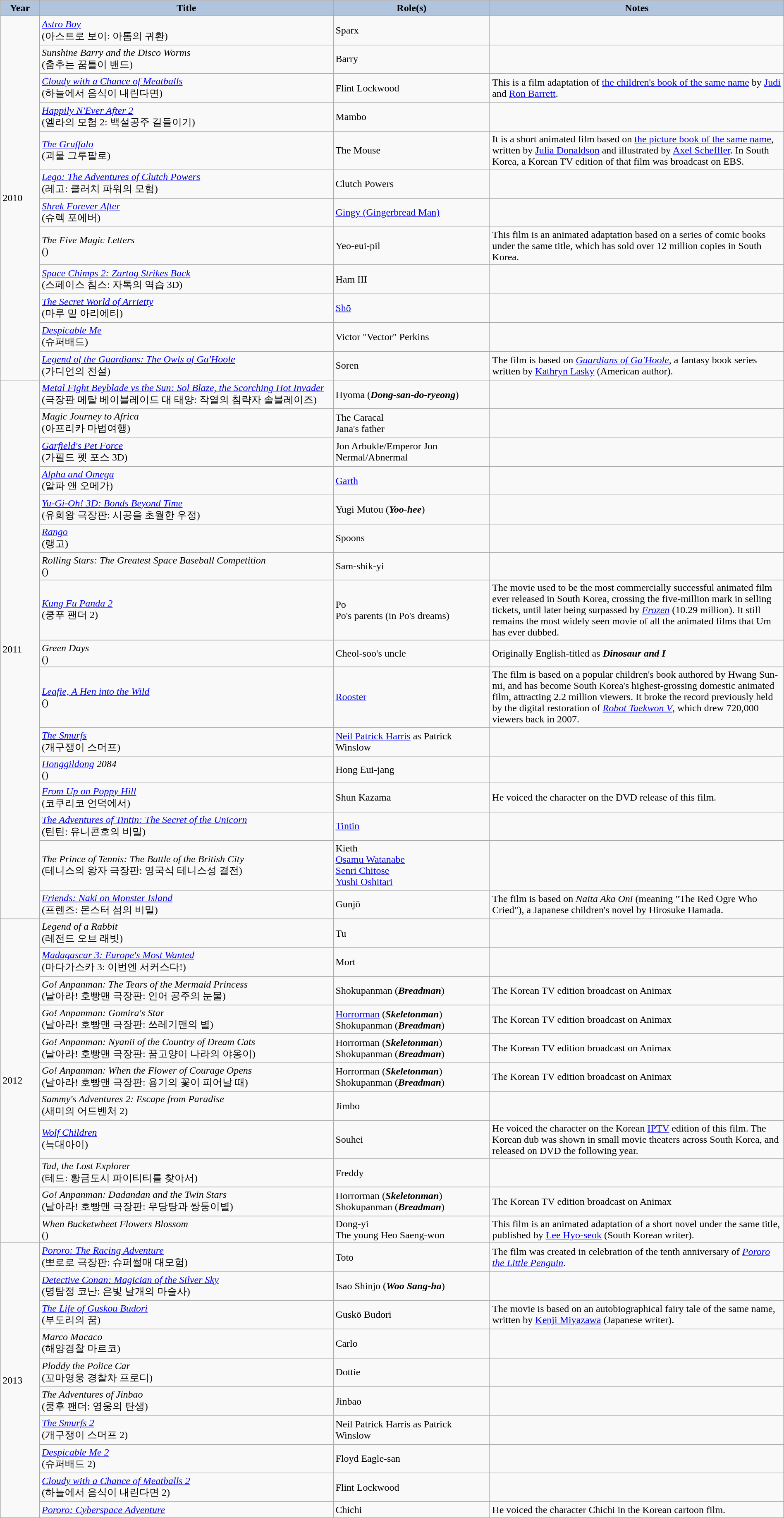<table class="wikitable"  style="width:100%">
<tr>
<th style="background:#b0c4de; width:5%;">Year</th>
<th style="background:#b0c4de; width:37.5%;">Title</th>
<th style="background:#b0c4de; width:20%;">Role(s)</th>
<th style="background:#b0c4de; width:37.5%;">Notes</th>
</tr>
<tr>
<td rowspan="12">2010</td>
<td><em><a href='#'>Astro Boy</a></em><br>(아스트로 보이: 아톰의 귀환)</td>
<td>Sparx</td>
<td></td>
</tr>
<tr>
<td><em>Sunshine Barry and the Disco Worms</em><br>(춤추는 꿈틀이 밴드)</td>
<td>Barry</td>
<td></td>
</tr>
<tr>
<td><em><a href='#'>Cloudy with a Chance of Meatballs</a></em><br>(하늘에서 음식이 내린다면)</td>
<td>Flint Lockwood</td>
<td>This is a film adaptation of <a href='#'>the children's book of the same name</a> by <a href='#'>Judi</a> and <a href='#'>Ron Barrett</a>.</td>
</tr>
<tr>
<td><em><a href='#'>Happily N'Ever After 2</a></em><br>(엘라의 모험 2: 백설공주 길들이기)</td>
<td>Mambo</td>
<td></td>
</tr>
<tr>
<td><em><a href='#'>The Gruffalo</a></em><br>(괴물 그루팔로)</td>
<td>The Mouse</td>
<td>It is a short animated film based on <a href='#'>the picture book of the same name</a>, written by <a href='#'>Julia Donaldson</a> and illustrated by <a href='#'>Axel Scheffler</a>. In South Korea, a Korean TV edition of that film was broadcast on EBS.</td>
</tr>
<tr>
<td><em><a href='#'>Lego: The Adventures of Clutch Powers</a></em><br>(레고: 클러치 파워의 모험)</td>
<td>Clutch Powers</td>
<td></td>
</tr>
<tr>
<td><em><a href='#'>Shrek Forever After</a></em><br>(슈렉 포에버)</td>
<td><a href='#'>Gingy (Gingerbread Man)</a></td>
<td></td>
</tr>
<tr>
<td><em>The Five Magic Letters</em><br>()</td>
<td>Yeo-eui-pil</td>
<td>This film is an animated adaptation based on a series of comic books under the same title, which has sold over 12 million copies in South Korea.</td>
</tr>
<tr>
<td><em><a href='#'>Space Chimps 2: Zartog Strikes Back</a></em><br>(스페이스 침스: 자톡의 역습 3D)</td>
<td>Ham III</td>
<td></td>
</tr>
<tr>
<td><em><a href='#'>The Secret World of Arrietty</a></em><br>(마루 밑 아리에티)</td>
<td><a href='#'>Shō</a></td>
<td></td>
</tr>
<tr>
<td><em><a href='#'>Despicable Me</a></em><br>(슈퍼배드)</td>
<td>Victor "Vector" Perkins</td>
<td></td>
</tr>
<tr>
<td><em><a href='#'>Legend of the Guardians: The Owls of Ga'Hoole</a></em><br>(가디언의 전설)</td>
<td>Soren</td>
<td>The film is based on <em><a href='#'>Guardians of Ga'Hoole</a></em>, a fantasy book series written by <a href='#'>Kathryn Lasky</a> (American author).</td>
</tr>
<tr>
<td rowspan="16">2011</td>
<td><em><a href='#'>Metal Fight Beyblade vs the Sun: Sol Blaze, the Scorching Hot Invader</a></em><br>(극장판 메탈 베이블레이드 대 태양: 작열의 침략자 솔블레이즈)</td>
<td>Hyoma (<strong><em>Dong-san-do-ryeong</em></strong>)</td>
<td></td>
</tr>
<tr>
<td><em>Magic Journey to Africa</em><br>(아프리카 마법여행)</td>
<td>The Caracal<br>Jana's father</td>
<td></td>
</tr>
<tr>
<td><em><a href='#'>Garfield's Pet Force</a></em><br>(가필드 펫 포스 3D)</td>
<td>Jon Arbukle/Emperor Jon<br>Nermal/Abnermal</td>
<td></td>
</tr>
<tr>
<td><em><a href='#'>Alpha and Omega</a></em><br>(알파 앤 오메가)</td>
<td><a href='#'>Garth</a></td>
<td></td>
</tr>
<tr>
<td><em><a href='#'>Yu-Gi-Oh! 3D: Bonds Beyond Time</a></em><br>(유희왕 극장판: 시공을 초월한 우정)</td>
<td>Yugi Mutou (<strong><em>Yoo-hee</em></strong>)</td>
<td></td>
</tr>
<tr>
<td><em><a href='#'>Rango</a></em><br>(랭고)</td>
<td>Spoons</td>
<td></td>
</tr>
<tr>
<td><em>Rolling Stars: The Greatest Space Baseball Competition</em><br>()</td>
<td>Sam-shik-yi</td>
<td></td>
</tr>
<tr>
<td><em><a href='#'>Kung Fu Panda 2</a></em><br>(쿵푸 팬더 2)</td>
<td>Po<br>Po's parents (in Po's dreams)</td>
<td>The movie used to be the most commercially successful animated film ever released in South Korea, crossing the five-million mark in selling tickets, until later being surpassed by <em><a href='#'>Frozen</a></em> (10.29 million). It still remains the most widely seen movie of all the animated films that Um has ever dubbed.</td>
</tr>
<tr>
<td><em>Green Days</em><br>()</td>
<td>Cheol-soo's uncle</td>
<td>Originally English-titled as <strong><em>Dinosaur and I</em></strong></td>
</tr>
<tr>
<td><em><a href='#'>Leafie, A Hen into the Wild</a></em><br>()</td>
<td><a href='#'>Rooster</a></td>
<td>The film is based on a popular children's book authored by Hwang Sun-mi, and has become South Korea's highest-grossing domestic animated film, attracting 2.2 million viewers. It broke the record previously held by the digital restoration of <em><a href='#'>Robot Taekwon V</a></em>, which drew 720,000 viewers back in 2007.</td>
</tr>
<tr>
<td><em><a href='#'>The Smurfs</a></em><br>(개구쟁이 스머프)</td>
<td><a href='#'>Neil Patrick Harris</a> as Patrick Winslow</td>
<td></td>
</tr>
<tr>
<td><em><a href='#'>Honggildong</a> 2084</em><br>()</td>
<td>Hong Eui-jang</td>
<td></td>
</tr>
<tr>
<td><em><a href='#'>From Up on Poppy Hill</a></em><br>(코쿠리코 언덕에서)</td>
<td>Shun Kazama</td>
<td>He voiced the character on the DVD release of this film.</td>
</tr>
<tr>
<td><em><a href='#'>The Adventures of Tintin: The Secret of the Unicorn</a></em><br>(틴틴: 유니콘호의 비밀)</td>
<td><a href='#'>Tintin</a></td>
<td></td>
</tr>
<tr>
<td><em>The Prince of Tennis: The Battle of the British City</em><br>(테니스의 왕자 극장판: 영국식 테니스성 결전)</td>
<td>Kieth<br><a href='#'>Osamu Watanabe</a><br><a href='#'>Senri Chitose</a><br><a href='#'>Yushi Oshitari</a></td>
<td></td>
</tr>
<tr>
<td><em><a href='#'>Friends: Naki on Monster Island</a></em><br>(프렌즈: 몬스터 섬의 비밀)</td>
<td>Gunjō</td>
<td>The film is based on <em>Naita Aka Oni</em> (meaning "The Red Ogre Who Cried"), a Japanese children's novel by Hirosuke Hamada.</td>
</tr>
<tr>
<td rowspan="11">2012</td>
<td><em>Legend of a Rabbit</em><br>(레전드 오브 래빗)</td>
<td>Tu</td>
<td></td>
</tr>
<tr>
<td><em><a href='#'>Madagascar 3: Europe's Most Wanted</a></em><br>(마다가스카 3: 이번엔 서커스다!)</td>
<td>Mort</td>
<td></td>
</tr>
<tr>
<td><em>Go! Anpanman: The Tears of the Mermaid Princess</em><br>(날아라! 호빵맨 극장판: 인어 공주의 눈물)</td>
<td>Shokupanman (<strong><em>Breadman</em></strong>)</td>
<td>The Korean TV edition broadcast on Animax</td>
</tr>
<tr>
<td><em>Go! Anpanman: Gomira's Star</em><br>(날아라! 호빵맨 극장판: 쓰레기맨의 별)</td>
<td><a href='#'>Horrorman</a> (<strong><em>Skeletonman</em></strong>)<br>Shokupanman (<strong><em>Breadman</em></strong>)</td>
<td>The Korean TV edition broadcast on Animax</td>
</tr>
<tr>
<td><em>Go! Anpanman: Nyanii of the Country of Dream Cats</em><br>(날아라! 호빵맨 극장판: 꿈고양이 나라의 야옹이)</td>
<td>Horrorman (<strong><em>Skeletonman</em></strong>)<br>Shokupanman (<strong><em>Breadman</em></strong>)</td>
<td>The Korean TV edition broadcast on Animax</td>
</tr>
<tr>
<td><em>Go! Anpanman: When the Flower of Courage Opens</em><br>(날아라! 호빵맨 극장판: 용기의 꽃이 피어날 때)</td>
<td>Horrorman (<strong><em>Skeletonman</em></strong>)<br>Shokupanman (<strong><em>Breadman</em></strong>)</td>
<td>The Korean TV edition broadcast on Animax</td>
</tr>
<tr>
<td><em>Sammy's Adventures 2: Escape from Paradise</em><br>(새미의 어드벤처 2)</td>
<td>Jimbo</td>
<td></td>
</tr>
<tr>
<td><em><a href='#'>Wolf Children</a></em><br>(늑대아이)</td>
<td>Souhei</td>
<td>He voiced the character on the Korean <a href='#'>IPTV</a> edition of this film. The Korean dub was shown in small movie theaters across South Korea, and released on DVD the following year.</td>
</tr>
<tr>
<td><em>Tad, the Lost Explorer</em><br>(테드: 황금도시 파이티티를 찾아서)</td>
<td>Freddy</td>
<td></td>
</tr>
<tr>
<td><em>Go! Anpanman: Dadandan and the Twin Stars</em><br>(날아라! 호빵맨 극장판: 우당탕과 쌍둥이별)</td>
<td>Horrorman (<strong><em>Skeletonman</em></strong>)<br>Shokupanman (<strong><em>Breadman</em></strong>)</td>
<td>The Korean TV edition broadcast on Animax</td>
</tr>
<tr>
<td><em>When Bucketwheet Flowers Blossom</em><br>()</td>
<td>Dong-yi<br>The young Heo Saeng-won</td>
<td>This film is an animated adaptation of a short novel under the same title, published by <a href='#'>Lee Hyo-seok</a> (South Korean writer).</td>
</tr>
<tr>
<td rowspan="10">2013</td>
<td><em><a href='#'>Pororo: The Racing Adventure</a></em><br>(뽀로로 극장판: 슈퍼썰매 대모험)</td>
<td>Toto</td>
<td>The film was created in celebration of the tenth anniversary of <em><a href='#'>Pororo the Little Penguin</a></em>.</td>
</tr>
<tr>
<td><em><a href='#'>Detective Conan: Magician of the Silver Sky</a></em><br>(명탐정 코난: 은빛 날개의 마술사)</td>
<td>Isao Shinjo (<strong><em>Woo Sang-ha</em></strong>)</td>
<td></td>
</tr>
<tr>
<td><em><a href='#'>The Life of Guskou Budori</a></em><br>(부도리의 꿈)</td>
<td>Guskō Budori</td>
<td>The movie is based on an autobiographical fairy tale of the same name, written by <a href='#'>Kenji Miyazawa</a> (Japanese writer).</td>
</tr>
<tr>
<td><em>Marco Macaco</em><br>(해양경찰 마르코)</td>
<td>Carlo</td>
<td></td>
</tr>
<tr>
<td><em>Ploddy the Police Car</em><br>(꼬마영웅 경찰차 프로디)</td>
<td>Dottie</td>
<td></td>
</tr>
<tr>
<td><em>The Adventures of Jinbao</em><br>(쿵후 팬더: 영웅의 탄생)</td>
<td>Jinbao</td>
<td></td>
</tr>
<tr>
<td><em><a href='#'>The Smurfs 2</a></em><br>(개구쟁이 스머프 2)</td>
<td>Neil Patrick Harris as Patrick Winslow</td>
<td></td>
</tr>
<tr>
<td><em><a href='#'>Despicable Me 2</a></em><br>(슈퍼배드 2)</td>
<td>Floyd Eagle-san</td>
<td></td>
</tr>
<tr>
<td><em><a href='#'>Cloudy with a Chance of Meatballs 2</a></em><br>(하늘에서 음식이 내린다면 2)</td>
<td>Flint Lockwood</td>
<td></td>
</tr>
<tr>
<td><em><a href='#'>Pororo: Cyberspace Adventure</a></em><br></td>
<td>Chichi</td>
<td>He voiced the character Chichi in the Korean cartoon film.</td>
</tr>
</table>
